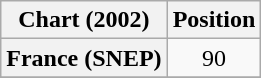<table class="wikitable sortable plainrowheaders">
<tr>
<th>Chart (2002)</th>
<th>Position</th>
</tr>
<tr>
<th scope="row">France (SNEP)</th>
<td align="center">90</td>
</tr>
<tr>
</tr>
</table>
